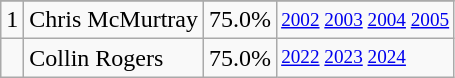<table class="wikitable">
<tr>
</tr>
<tr>
<td>1</td>
<td>Chris McMurtray</td>
<td><abbr>75.0%</abbr></td>
<td style="font-size:80%;"><a href='#'>2002</a> <a href='#'>2003</a> <a href='#'>2004</a> <a href='#'>2005</a></td>
</tr>
<tr>
<td></td>
<td>Collin Rogers</td>
<td><abbr>75.0%</abbr></td>
<td style="font-size:80%;"><a href='#'>2022</a> <a href='#'>2023</a> <a href='#'>2024</a></td>
</tr>
</table>
